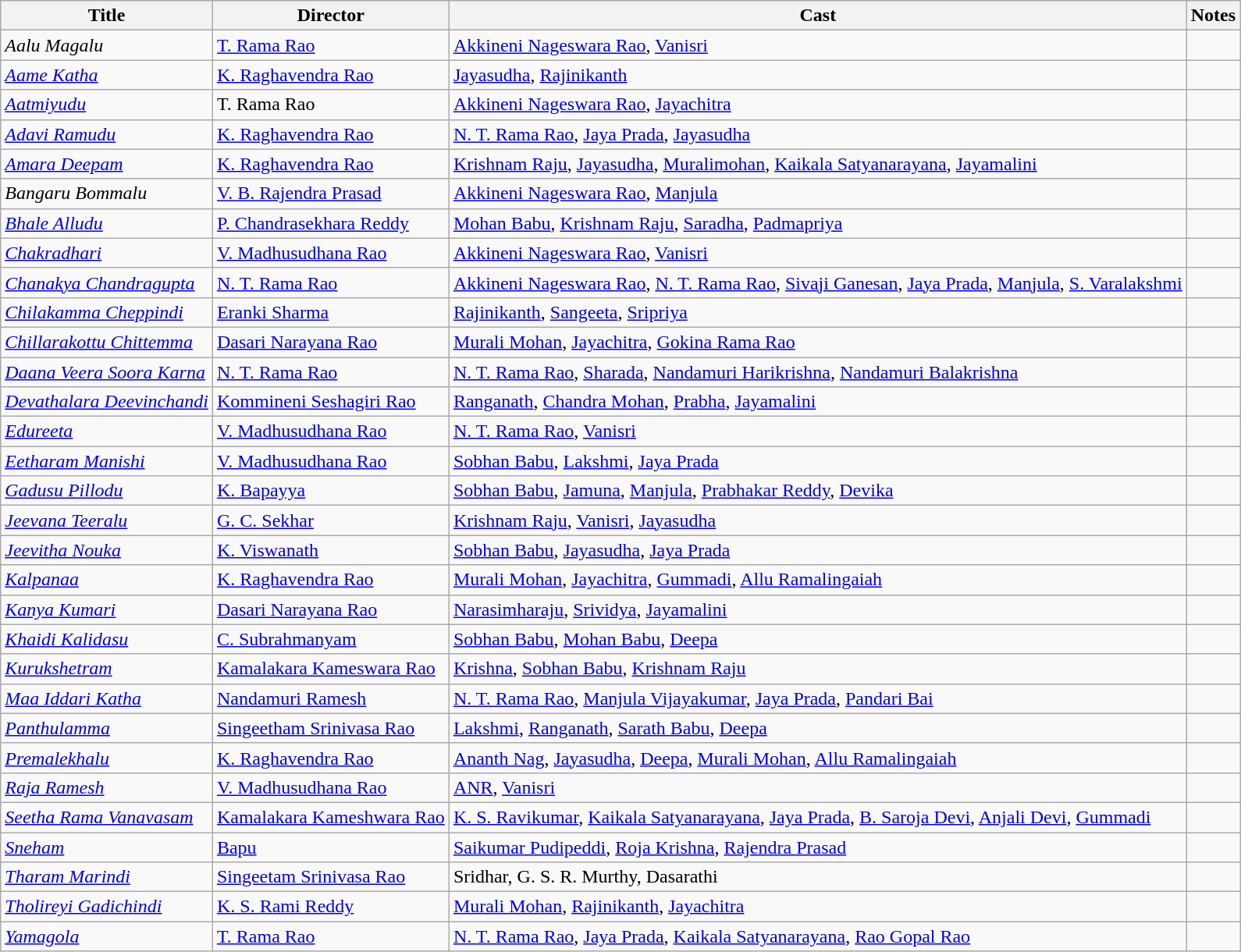<table class="wikitable">
<tr>
<th>Title</th>
<th>Director</th>
<th>Cast</th>
<th>Notes</th>
</tr>
<tr>
<td><em>Aalu Magalu</em></td>
<td><a href='#'>T. Rama Rao</a></td>
<td><a href='#'>Akkineni Nageswara Rao</a>, <a href='#'>Vanisri</a></td>
<td></td>
</tr>
<tr>
<td><em><a href='#'>Aame Katha</a></em></td>
<td><a href='#'>K. Raghavendra Rao</a></td>
<td><a href='#'>Jayasudha</a>, <a href='#'>Rajinikanth</a></td>
<td></td>
</tr>
<tr>
<td><em><a href='#'>Aatmiyudu</a></em></td>
<td>T. Rama Rao</td>
<td><a href='#'>Akkineni Nageswara Rao</a>, <a href='#'>Jayachitra</a></td>
<td></td>
</tr>
<tr>
<td><em><a href='#'>Adavi Ramudu</a></em></td>
<td><a href='#'>K. Raghavendra Rao</a></td>
<td><a href='#'>N. T. Rama Rao</a>, <a href='#'>Jaya Prada</a>, <a href='#'>Jayasudha</a></td>
<td></td>
</tr>
<tr>
<td><em><a href='#'>Amara Deepam</a></em></td>
<td><a href='#'>K. Raghavendra Rao</a></td>
<td><a href='#'>Krishnam Raju</a>, <a href='#'>Jayasudha</a>, <a href='#'>Muralimohan</a>, <a href='#'>Kaikala Satyanarayana</a>, <a href='#'>Jayamalini</a></td>
<td></td>
</tr>
<tr>
<td><em>Bangaru Bommalu</em></td>
<td><a href='#'>V. B. Rajendra Prasad</a></td>
<td><a href='#'>Akkineni Nageswara Rao</a>, <a href='#'>Manjula</a></td>
<td></td>
</tr>
<tr>
<td><em><a href='#'>Bhale Alludu</a></em></td>
<td><a href='#'>P. Chandrasekhara Reddy</a></td>
<td><a href='#'>Mohan Babu</a>, <a href='#'>Krishnam Raju</a>, <a href='#'>Saradha</a>, <a href='#'>Padmapriya</a></td>
<td></td>
</tr>
<tr>
<td><em><a href='#'>Chakradhari</a></em></td>
<td><a href='#'>V. Madhusudhana Rao</a></td>
<td><a href='#'>Akkineni Nageswara Rao</a>, <a href='#'>Vanisri</a></td>
<td></td>
</tr>
<tr>
<td><em><a href='#'>Chanakya Chandragupta</a></em></td>
<td><a href='#'>N. T. Rama Rao</a></td>
<td><a href='#'>Akkineni Nageswara Rao</a>, <a href='#'>N. T. Rama Rao</a>, <a href='#'>Sivaji Ganesan</a>, <a href='#'>Jaya Prada</a>, <a href='#'>Manjula</a>, <a href='#'>S. Varalakshmi</a></td>
<td></td>
</tr>
<tr>
<td><em><a href='#'>Chilakamma Cheppindi</a></em></td>
<td><a href='#'>Eranki Sharma</a></td>
<td><a href='#'>Rajinikanth</a>, <a href='#'>Sangeeta</a>, <a href='#'>Sripriya</a></td>
<td></td>
</tr>
<tr>
<td><em><a href='#'>Chillarakottu Chittemma</a></em></td>
<td><a href='#'>Dasari Narayana Rao</a></td>
<td><a href='#'>Murali Mohan</a>, <a href='#'>Jayachitra</a>, <a href='#'>Gokina Rama Rao</a></td>
<td></td>
</tr>
<tr>
<td><em><a href='#'>Daana Veera Soora Karna</a></em></td>
<td><a href='#'>N. T. Rama Rao</a></td>
<td><a href='#'>N. T. Rama Rao</a>, <a href='#'>Sharada</a>, <a href='#'>Nandamuri Harikrishna</a>, <a href='#'>Nandamuri Balakrishna</a></td>
<td></td>
</tr>
<tr>
<td><em><a href='#'>Devathalara Deevinchandi</a></em></td>
<td><a href='#'>Kommineni Seshagiri Rao</a></td>
<td><a href='#'>Ranganath</a>, <a href='#'>Chandra Mohan</a>, <a href='#'>Prabha</a>, <a href='#'>Jayamalini</a></td>
<td></td>
</tr>
<tr>
<td><em><a href='#'>Edureeta</a></em></td>
<td><a href='#'>V. Madhusudhana Rao</a></td>
<td><a href='#'>N. T. Rama Rao</a>, <a href='#'>Vanisri</a></td>
<td></td>
</tr>
<tr>
<td><em><a href='#'>Eetharam Manishi</a></em></td>
<td><a href='#'>V. Madhusudhana Rao</a></td>
<td><a href='#'>Sobhan Babu</a>, <a href='#'>Lakshmi</a>, <a href='#'>Jaya Prada</a></td>
<td></td>
</tr>
<tr>
<td><em><a href='#'>Gadusu Pillodu</a></em></td>
<td><a href='#'>K. Bapayya</a></td>
<td><a href='#'>Sobhan Babu</a>, <a href='#'>Jamuna</a>, <a href='#'>Manjula</a>, <a href='#'>Prabhakar Reddy</a>, <a href='#'>Devika</a></td>
<td></td>
</tr>
<tr>
<td><em><a href='#'>Jeevana Teeralu</a></em></td>
<td><a href='#'>G. C. Sekhar</a></td>
<td><a href='#'>Krishnam Raju</a>, <a href='#'>Vanisri</a>, <a href='#'>Jayasudha</a></td>
<td></td>
</tr>
<tr>
<td><em><a href='#'>Jeevitha Nouka</a></em></td>
<td><a href='#'>K. Viswanath</a></td>
<td><a href='#'>Sobhan Babu</a>, <a href='#'>Jayasudha</a>, <a href='#'>Jaya Prada</a></td>
<td></td>
</tr>
<tr>
<td><em><a href='#'>Kalpanaa</a></em></td>
<td><a href='#'>K. Raghavendra Rao</a></td>
<td><a href='#'>Murali Mohan</a>, <a href='#'>Jayachitra</a>, <a href='#'>Gummadi</a>, <a href='#'>Allu Ramalingaiah</a></td>
<td></td>
</tr>
<tr>
<td><em><a href='#'>Kanya Kumari</a></em></td>
<td><a href='#'>Dasari Narayana Rao</a></td>
<td><a href='#'>Narasimharaju</a>, <a href='#'>Srividya</a>, <a href='#'>Jayamalini</a></td>
<td></td>
</tr>
<tr>
<td><em><a href='#'>Khaidi Kalidasu</a></em></td>
<td><a href='#'>C. Subrahmanyam</a></td>
<td><a href='#'>Sobhan Babu</a>, <a href='#'>Mohan Babu</a>, <a href='#'>Deepa</a></td>
<td></td>
</tr>
<tr>
<td><em><a href='#'>Kurukshetram</a></em></td>
<td><a href='#'>Kamalakara Kameswara Rao</a></td>
<td><a href='#'>Krishna</a>, <a href='#'>Sobhan Babu</a>, <a href='#'>Krishnam Raju</a></td>
<td></td>
</tr>
<tr>
<td><em><a href='#'>Maa Iddari Katha</a></em></td>
<td><a href='#'>Nandamuri Ramesh</a></td>
<td><a href='#'>N. T. Rama Rao</a>, <a href='#'>Manjula Vijayakumar</a>, <a href='#'>Jaya Prada</a>, <a href='#'>Pandari Bai</a></td>
<td></td>
</tr>
<tr>
<td><em><a href='#'>Panthulamma</a></em></td>
<td><a href='#'>Singeetham Srinivasa Rao</a></td>
<td><a href='#'>Lakshmi</a>, <a href='#'>Ranganath</a>, <a href='#'>Sarath Babu</a>, <a href='#'>Deepa</a></td>
<td></td>
</tr>
<tr>
<td><em><a href='#'>Premalekhalu</a></em></td>
<td><a href='#'>K. Raghavendra Rao</a></td>
<td><a href='#'>Ananth Nag</a>, <a href='#'>Jayasudha</a>, <a href='#'>Deepa</a>, <a href='#'>Murali Mohan</a>, <a href='#'>Allu Ramalingaiah</a></td>
<td></td>
</tr>
<tr>
<td><em><a href='#'>Raja Ramesh</a></em></td>
<td><a href='#'>V. Madhusudhana Rao</a></td>
<td><a href='#'>ANR</a>, <a href='#'>Vanisri</a></td>
<td></td>
</tr>
<tr>
<td><em><a href='#'>Seetha Rama Vanavasam</a></em></td>
<td><a href='#'>Kamalakara Kameshwara Rao</a></td>
<td><a href='#'>K. S. Ravikumar</a>, <a href='#'>Kaikala Satyanarayana</a>, <a href='#'>Jaya Prada</a>, <a href='#'>B. Saroja Devi</a>, <a href='#'>Anjali Devi</a>, <a href='#'>Gummadi</a></td>
<td></td>
</tr>
<tr>
<td><em><a href='#'>Sneham</a></em></td>
<td><a href='#'>Bapu</a></td>
<td><a href='#'>Saikumar Pudipeddi</a>, <a href='#'>Roja Krishna</a>, <a href='#'>Rajendra Prasad</a></td>
<td></td>
</tr>
<tr>
<td><em><a href='#'>Tharam Marindi</a></em></td>
<td><a href='#'>Singeetam Srinivasa Rao</a></td>
<td>Sridhar, G. S. R. Murthy, Dasarathi</td>
<td></td>
</tr>
<tr>
<td><em><a href='#'>Tholireyi Gadichindi</a></em></td>
<td><a href='#'>K. S. Rami Reddy</a></td>
<td><a href='#'>Murali Mohan</a>, <a href='#'>Rajinikanth</a>, <a href='#'>Jayachitra</a></td>
<td></td>
</tr>
<tr>
<td><em><a href='#'>Yamagola</a></em></td>
<td><a href='#'>T. Rama Rao</a></td>
<td><a href='#'>N. T. Rama Rao</a>, <a href='#'>Jaya Prada</a>, <a href='#'>Kaikala Satyanarayana</a>, <a href='#'>Rao Gopal Rao</a></td>
<td></td>
</tr>
</table>
